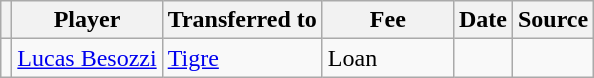<table class="wikitable plainrowheaders sortable">
<tr>
<th></th>
<th scope="col">Player</th>
<th>Transferred to</th>
<th style="width: 80px;">Fee</th>
<th scope="col">Date</th>
<th scope="col">Source</th>
</tr>
<tr>
<td align="center"></td>
<td> <a href='#'>Lucas Besozzi</a></td>
<td> <a href='#'>Tigre</a></td>
<td>Loan</td>
<td></td>
<td></td>
</tr>
</table>
